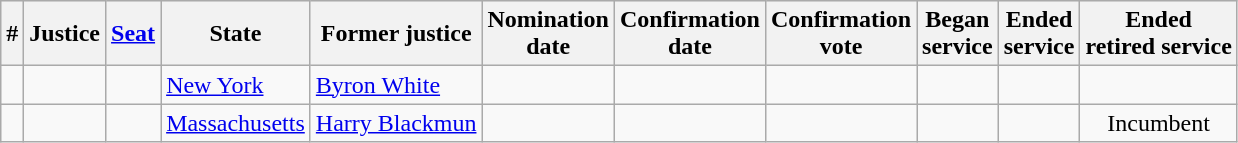<table class="sortable wikitable">
<tr bgcolor="#ececec">
<th>#</th>
<th>Justice</th>
<th><a href='#'>Seat</a></th>
<th>State</th>
<th>Former justice</th>
<th>Nomination<br>date</th>
<th>Confirmation<br>date</th>
<th>Confirmation<br>vote</th>
<th>Began<br>service</th>
<th>Ended<br>service</th>
<th>Ended<br>retired service</th>
</tr>
<tr>
<td></td>
<td></td>
<td align=center></td>
<td><a href='#'>New York</a></td>
<td><a href='#'>Byron White</a></td>
<td></td>
<td></td>
<td align=center></td>
<td></td>
<td></td>
<td align="center"></td>
</tr>
<tr>
<td></td>
<td {{nowrap></td>
<td align=center></td>
<td><a href='#'>Massachusetts</a></td>
<td><a href='#'>Harry Blackmun</a></td>
<td></td>
<td></td>
<td align=center></td>
<td></td>
<td></td>
<td align=center>Incumbent</td>
</tr>
</table>
